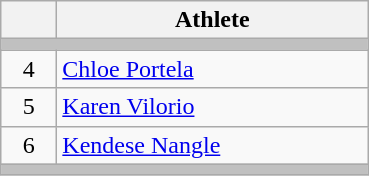<table class="wikitable">
<tr>
<th width="30"></th>
<th width="200">Athlete</th>
</tr>
<tr bgcolor="C0C0C0">
<td colspan=2></td>
</tr>
<tr>
<td align="center">4</td>
<td> <a href='#'>Chloe Portela</a></td>
</tr>
<tr>
<td align="center">5</td>
<td> <a href='#'>Karen Vilorio</a></td>
</tr>
<tr>
<td align="center">6</td>
<td> <a href='#'>Kendese Nangle</a></td>
</tr>
<tr bgcolor="C0C0C0">
<td colspan=2></td>
</tr>
</table>
